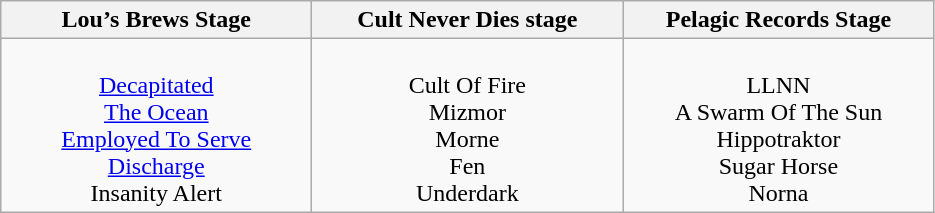<table class="wikitable">
<tr>
<th>Lou’s Brews Stage</th>
<th>Cult Never Dies stage</th>
<th>Pelagic Records Stage</th>
</tr>
<tr>
<td valign="top" align="center" width="200"><br><a href='#'>Decapitated</a><br><a href='#'>The Ocean</a><br><a href='#'>Employed To Serve</a><br><a href='#'>Discharge</a><br>Insanity Alert</td>
<td valign="top" align="center" width="200"><br>Cult Of Fire<br>Mizmor<br>Morne<br>Fen<br>Underdark</td>
<td valign="top" align="center" width="200"><br>LLNN<br>A Swarm Of The Sun<br>Hippotraktor<br>Sugar Horse<br>Norna</td>
</tr>
</table>
